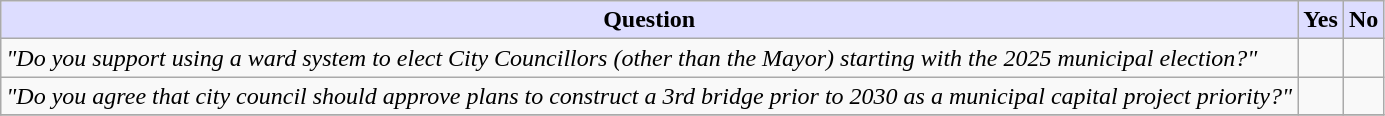<table class="wikitable">
<tr>
<th style="background:#ddf;">Question</th>
<th style="background:#ddf;">Yes</th>
<th style="background:#ddf;">No</th>
</tr>
<tr>
<td><em>"Do you support using a ward system to elect City Councillors (other than the Mayor) starting with the 2025 municipal election?"</em></td>
<td></td>
<td></td>
</tr>
<tr>
<td><em>"Do you agree that city council should approve plans to construct a 3rd bridge prior to 2030 as a municipal capital project priority?"</em></td>
<td></td>
<td></td>
</tr>
<tr>
</tr>
</table>
